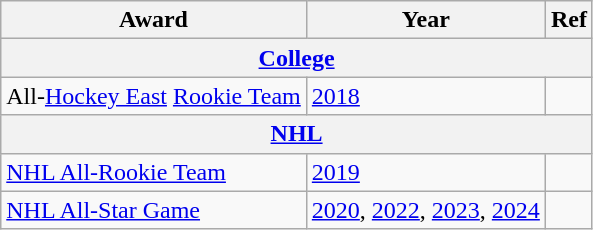<table class="wikitable">
<tr>
<th>Award</th>
<th>Year</th>
<th>Ref</th>
</tr>
<tr>
<th colspan="3"><a href='#'>College</a></th>
</tr>
<tr>
<td>All-<a href='#'>Hockey East</a> <a href='#'>Rookie Team</a></td>
<td><a href='#'>2018</a></td>
<td></td>
</tr>
<tr>
<th colspan="3"><a href='#'>NHL</a></th>
</tr>
<tr>
<td><a href='#'>NHL All-Rookie Team</a></td>
<td><a href='#'>2019</a></td>
<td></td>
</tr>
<tr>
<td><a href='#'>NHL All-Star Game</a></td>
<td><a href='#'>2020</a>, <a href='#'>2022</a>,  <a href='#'>2023</a>, <a href='#'>2024</a></td>
<td></td>
</tr>
</table>
